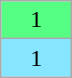<table class="wikitable" style="text-align:center;">
<tr>
<td bgcolor="#55FF83" width="40">1</td>
</tr>
<tr>
<td bgcolor="#87E6FF" width="40">1</td>
</tr>
</table>
